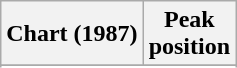<table class="wikitable">
<tr>
<th>Chart (1987)</th>
<th>Peak<br>position</th>
</tr>
<tr>
</tr>
<tr>
</tr>
</table>
